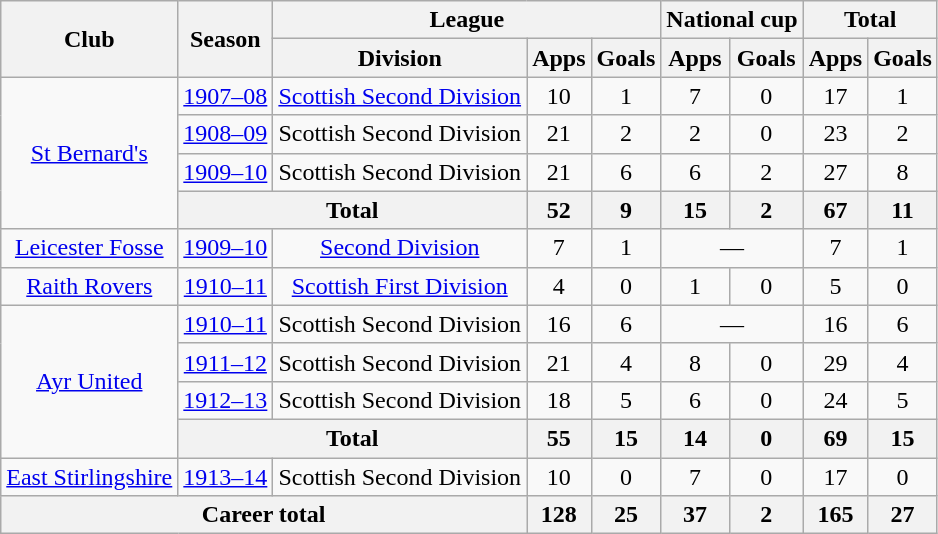<table class="wikitable" style="text-align: center;">
<tr>
<th rowspan="2">Club</th>
<th rowspan="2">Season</th>
<th colspan="3">League</th>
<th colspan="2">National cup</th>
<th colspan="2">Total</th>
</tr>
<tr>
<th>Division</th>
<th>Apps</th>
<th>Goals</th>
<th>Apps</th>
<th>Goals</th>
<th>Apps</th>
<th>Goals</th>
</tr>
<tr>
<td rowspan="4"><a href='#'>St Bernard's</a></td>
<td><a href='#'>1907–08</a></td>
<td><a href='#'>Scottish Second Division</a></td>
<td>10</td>
<td>1</td>
<td>7</td>
<td>0</td>
<td>17</td>
<td>1</td>
</tr>
<tr>
<td><a href='#'>1908–09</a></td>
<td>Scottish Second Division</td>
<td>21</td>
<td>2</td>
<td>2</td>
<td>0</td>
<td>23</td>
<td>2</td>
</tr>
<tr>
<td><a href='#'>1909–10</a></td>
<td>Scottish Second Division</td>
<td>21</td>
<td>6</td>
<td>6</td>
<td>2</td>
<td>27</td>
<td>8</td>
</tr>
<tr>
<th colspan="2">Total</th>
<th>52</th>
<th>9</th>
<th>15</th>
<th>2</th>
<th>67</th>
<th>11</th>
</tr>
<tr>
<td><a href='#'>Leicester Fosse</a></td>
<td><a href='#'>1909–10</a></td>
<td><a href='#'>Second Division</a></td>
<td>7</td>
<td>1</td>
<td colspan="2">—</td>
<td>7</td>
<td>1</td>
</tr>
<tr>
<td><a href='#'>Raith Rovers</a></td>
<td><a href='#'>1910–11</a></td>
<td><a href='#'>Scottish First Division</a></td>
<td>4</td>
<td>0</td>
<td>1</td>
<td>0</td>
<td>5</td>
<td>0</td>
</tr>
<tr>
<td rowspan="4"><a href='#'>Ayr United</a></td>
<td><a href='#'>1910–11</a></td>
<td>Scottish Second Division</td>
<td>16</td>
<td>6</td>
<td colspan="2">—</td>
<td>16</td>
<td>6</td>
</tr>
<tr>
<td><a href='#'>1911–12</a></td>
<td>Scottish Second Division</td>
<td>21</td>
<td>4</td>
<td>8</td>
<td>0</td>
<td>29</td>
<td>4</td>
</tr>
<tr>
<td><a href='#'>1912–13</a></td>
<td>Scottish Second Division</td>
<td>18</td>
<td>5</td>
<td>6</td>
<td>0</td>
<td>24</td>
<td>5</td>
</tr>
<tr>
<th colspan="2">Total</th>
<th>55</th>
<th>15</th>
<th>14</th>
<th>0</th>
<th>69</th>
<th>15</th>
</tr>
<tr>
<td><a href='#'>East Stirlingshire</a></td>
<td><a href='#'>1913–14</a></td>
<td>Scottish Second Division</td>
<td>10</td>
<td>0</td>
<td>7</td>
<td>0</td>
<td>17</td>
<td>0</td>
</tr>
<tr>
<th colspan="3">Career total</th>
<th>128</th>
<th>25</th>
<th>37</th>
<th>2</th>
<th>165</th>
<th>27</th>
</tr>
</table>
